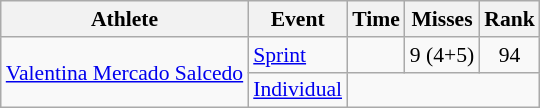<table class="wikitable" style="font-size:90%">
<tr>
<th>Athlete</th>
<th>Event</th>
<th>Time</th>
<th>Misses</th>
<th>Rank</th>
</tr>
<tr align=center>
<td align=left rowspan=2><a href='#'>Valentina Mercado Salcedo</a></td>
<td align=left><a href='#'>Sprint</a></td>
<td></td>
<td>9 (4+5)</td>
<td>94</td>
</tr>
<tr align=center>
<td align=left><a href='#'>Individual</a></td>
<td colspan=3></td>
</tr>
</table>
